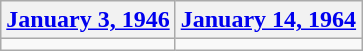<table class=wikitable>
<tr>
<th><a href='#'>January 3, 1946</a></th>
<th><a href='#'>January 14, 1964</a></th>
</tr>
<tr>
<td></td>
<td></td>
</tr>
</table>
